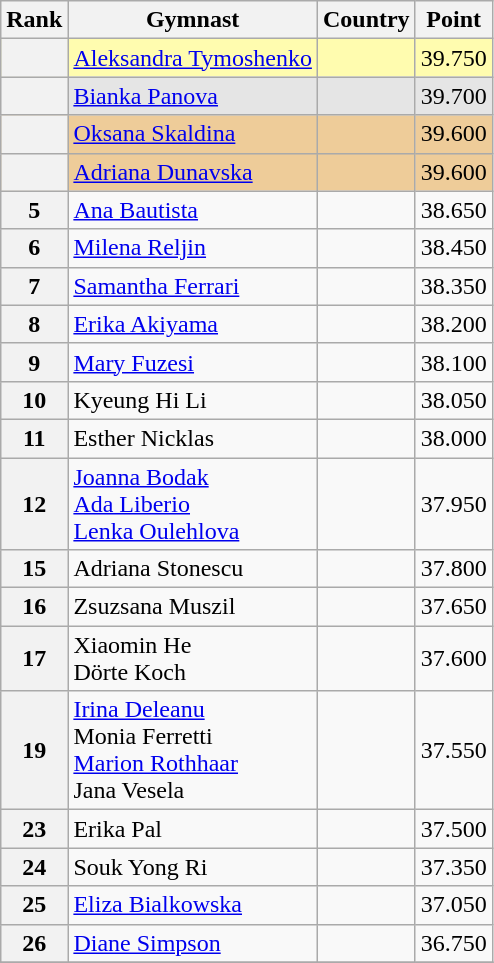<table class="wikitable sortable">
<tr>
<th>Rank</th>
<th>Gymnast</th>
<th>Country</th>
<th>Point</th>
</tr>
<tr bgcolor=fffcaf>
<th></th>
<td><a href='#'>Aleksandra Tymoshenko</a></td>
<td></td>
<td>39.750</td>
</tr>
<tr bgcolor=e5e5e5>
<th></th>
<td><a href='#'>Bianka Panova</a></td>
<td></td>
<td>39.700</td>
</tr>
<tr bgcolor=eecc99>
<th></th>
<td><a href='#'>Oksana Skaldina</a></td>
<td></td>
<td>39.600</td>
</tr>
<tr bgcolor=eecc99>
<th></th>
<td><a href='#'>Adriana Dunavska</a></td>
<td></td>
<td>39.600</td>
</tr>
<tr>
<th>5</th>
<td><a href='#'>Ana Bautista</a></td>
<td></td>
<td>38.650</td>
</tr>
<tr>
<th>6</th>
<td><a href='#'>Milena Reljin</a></td>
<td></td>
<td>38.450</td>
</tr>
<tr>
<th>7</th>
<td><a href='#'>Samantha Ferrari</a></td>
<td></td>
<td>38.350</td>
</tr>
<tr>
<th>8</th>
<td><a href='#'>Erika Akiyama</a></td>
<td></td>
<td>38.200</td>
</tr>
<tr>
<th>9</th>
<td><a href='#'>Mary Fuzesi</a></td>
<td></td>
<td>38.100</td>
</tr>
<tr>
<th>10</th>
<td>Kyeung Hi Li</td>
<td></td>
<td>38.050</td>
</tr>
<tr>
<th>11</th>
<td>Esther Nicklas</td>
<td></td>
<td>38.000</td>
</tr>
<tr>
<th>12</th>
<td><a href='#'>Joanna Bodak</a><br><a href='#'>Ada Liberio</a><br><a href='#'>Lenka Oulehlova</a></td>
<td><br><br></td>
<td>37.950</td>
</tr>
<tr>
<th>15</th>
<td>Adriana Stonescu</td>
<td></td>
<td>37.800</td>
</tr>
<tr>
<th>16</th>
<td>Zsuzsana Muszil</td>
<td></td>
<td>37.650</td>
</tr>
<tr>
<th>17</th>
<td>Xiaomin He<br>Dörte Koch</td>
<td><br></td>
<td>37.600</td>
</tr>
<tr>
<th>19</th>
<td><a href='#'>Irina Deleanu</a><br>Monia Ferretti<br><a href='#'>Marion Rothhaar</a><br>Jana Vesela</td>
<td><br><br><br></td>
<td>37.550</td>
</tr>
<tr>
<th>23</th>
<td>Erika Pal</td>
<td></td>
<td>37.500</td>
</tr>
<tr>
<th>24</th>
<td>Souk Yong Ri</td>
<td></td>
<td>37.350</td>
</tr>
<tr>
<th>25</th>
<td><a href='#'>Eliza Bialkowska</a></td>
<td></td>
<td>37.050</td>
</tr>
<tr>
<th>26</th>
<td><a href='#'>Diane Simpson</a></td>
<td></td>
<td>36.750</td>
</tr>
<tr>
</tr>
</table>
